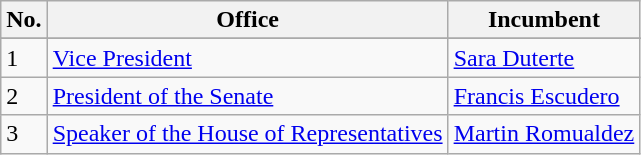<table class="wikitable">
<tr>
<th><abbr>No.</abbr></th>
<th>Office</th>
<th>Incumbent</th>
</tr>
<tr>
</tr>
<tr>
<td>1</td>
<td><a href='#'>Vice President</a></td>
<td><a href='#'>Sara Duterte</a></td>
</tr>
<tr>
<td>2</td>
<td><a href='#'>President of the Senate</a></td>
<td><a href='#'>Francis Escudero</a></td>
</tr>
<tr>
<td>3</td>
<td><a href='#'>Speaker of the House of Representatives</a></td>
<td><a href='#'>Martin Romualdez</a></td>
</tr>
</table>
